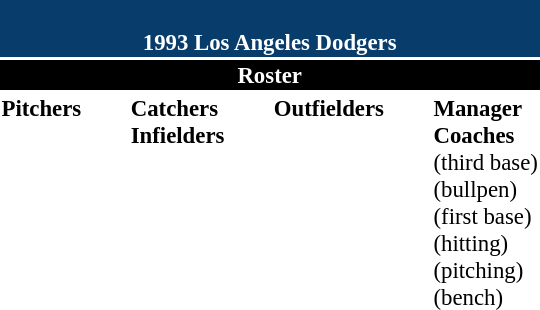<table class="toccolours" style="font-size: 95%;">
<tr>
<th colspan="10" style="background-color: #083c6b; color: #FFFFFF; text-align: center;"><br>1993 Los Angeles Dodgers</th>
</tr>
<tr>
<td colspan="10" style="background-color: black; color: #FFFFFF; text-align: center;"><strong>Roster</strong></td>
</tr>
<tr>
<td valign="top"><strong>Pitchers</strong><br> 
 


  


 

 
    
  


</td>
<td width="25px"></td>
<td valign="top"><strong>Catchers</strong><br>

<strong>Infielders</strong>







</td>
<td width="25px"></td>
<td valign="top"><strong>Outfielders</strong><br>








</td>
<td width="25px"></td>
<td valign="top"><strong>Manager</strong><br>
<strong>Coaches</strong>
<br> (third base)
 <br>(bullpen)
 <br>(first base)
 <br>(hitting)
 
<br> (pitching)
 <br>(bench)</td>
</tr>
</table>
